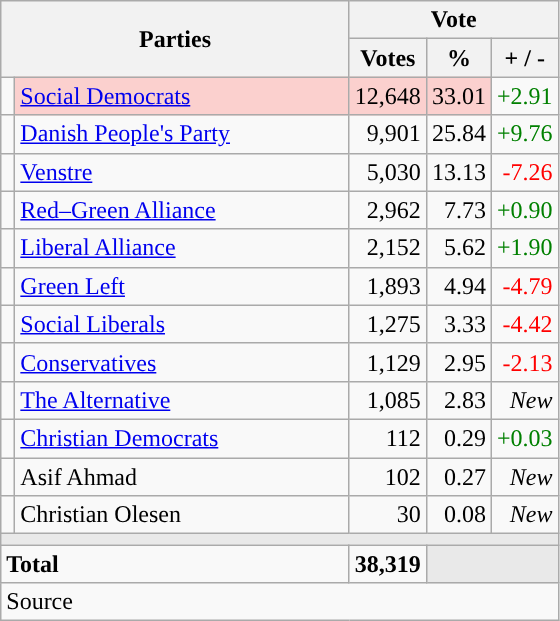<table class="wikitable" style="text-align:right;">
<tr>
<th style="text-align:centre;" rowspan="2" colspan="2" width="225">Parties</th>
<th colspan="3">Vote</th>
</tr>
<tr>
<th width="15">Votes</th>
<th width="15">%</th>
<th width="15">+ / -</th>
</tr>
<tr>
<td width="2" style="color:inherit;background:"></td>
<td bgcolor=#fbd0ce  align="left"><a href='#'>Social Democrats</a></td>
<td bgcolor=#fbd0ce>12,648</td>
<td bgcolor=#fbd0ce>33.01</td>
<td style=color:green;>+2.91</td>
</tr>
<tr>
<td width="2" style="color:inherit;background:"></td>
<td align="left"><a href='#'>Danish People's Party</a></td>
<td>9,901</td>
<td>25.84</td>
<td style=color:green;>+9.76</td>
</tr>
<tr>
<td width="2" style="color:inherit;background:"></td>
<td align="left"><a href='#'>Venstre</a></td>
<td>5,030</td>
<td>13.13</td>
<td style=color:red;>-7.26</td>
</tr>
<tr>
<td width="2" style="color:inherit;background:"></td>
<td align="left"><a href='#'>Red–Green Alliance</a></td>
<td>2,962</td>
<td>7.73</td>
<td style=color:green;>+0.90</td>
</tr>
<tr>
<td width="2" style="color:inherit;background:"></td>
<td align="left"><a href='#'>Liberal Alliance</a></td>
<td>2,152</td>
<td>5.62</td>
<td style=color:green;>+1.90</td>
</tr>
<tr>
<td width="2" style="color:inherit;background:"></td>
<td align="left"><a href='#'>Green Left</a></td>
<td>1,893</td>
<td>4.94</td>
<td style=color:red;>-4.79</td>
</tr>
<tr>
<td width="2" style="color:inherit;background:"></td>
<td align="left"><a href='#'>Social Liberals</a></td>
<td>1,275</td>
<td>3.33</td>
<td style=color:red;>-4.42</td>
</tr>
<tr>
<td width="2" style="color:inherit;background:"></td>
<td align="left"><a href='#'>Conservatives</a></td>
<td>1,129</td>
<td>2.95</td>
<td style=color:red;>-2.13</td>
</tr>
<tr>
<td width="2" style="color:inherit;background:"></td>
<td align="left"><a href='#'>The Alternative</a></td>
<td>1,085</td>
<td>2.83</td>
<td><em>New</em></td>
</tr>
<tr>
<td width="2" style="color:inherit;background:"></td>
<td align="left"><a href='#'>Christian Democrats</a></td>
<td>112</td>
<td>0.29</td>
<td style=color:green;>+0.03</td>
</tr>
<tr>
<td width="2" style="color:inherit;background:"></td>
<td align="left">Asif Ahmad</td>
<td>102</td>
<td>0.27</td>
<td><em>New</em></td>
</tr>
<tr>
<td width="2" style="color:inherit;background:"></td>
<td align="left">Christian Olesen</td>
<td>30</td>
<td>0.08</td>
<td><em>New</em></td>
</tr>
<tr>
<td colspan="7" bgcolor="#E9E9E9"></td>
</tr>
<tr>
<td align="left" colspan="2"><strong>Total</strong></td>
<td><strong>38,319</strong></td>
<td bgcolor="#E9E9E9" colspan="2"></td>
</tr>
<tr>
<td align="left" colspan="6">Source</td>
</tr>
</table>
